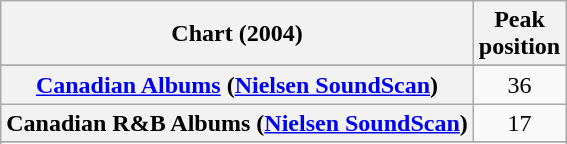<table class="wikitable sortable plainrowheaders">
<tr>
<th scope="col">Chart (2004)</th>
<th scope="col">Peak<br>position</th>
</tr>
<tr>
</tr>
<tr>
</tr>
<tr>
<th scope="row"><a href='#'>Canadian Albums</a> (<a href='#'>Nielsen SoundScan</a>)</th>
<td align="center">36</td>
</tr>
<tr>
<th scope="row">Canadian R&B Albums (<a href='#'>Nielsen SoundScan</a>)</th>
<td style="text-align:center;">17</td>
</tr>
<tr>
</tr>
<tr>
</tr>
<tr>
</tr>
<tr>
</tr>
<tr>
</tr>
<tr>
</tr>
<tr>
</tr>
<tr>
</tr>
</table>
